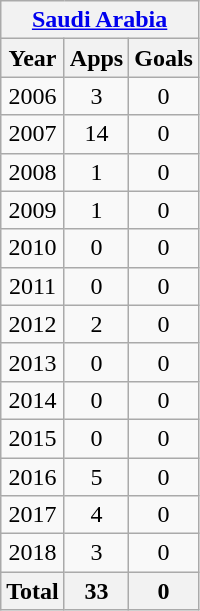<table class="wikitable" style="text-align:center">
<tr>
<th colspan=3><a href='#'>Saudi Arabia</a></th>
</tr>
<tr>
<th>Year</th>
<th>Apps</th>
<th>Goals</th>
</tr>
<tr>
<td>2006</td>
<td>3</td>
<td>0</td>
</tr>
<tr>
<td>2007</td>
<td>14</td>
<td>0</td>
</tr>
<tr>
<td>2008</td>
<td>1</td>
<td>0</td>
</tr>
<tr>
<td>2009</td>
<td>1</td>
<td>0</td>
</tr>
<tr>
<td>2010</td>
<td>0</td>
<td>0</td>
</tr>
<tr>
<td>2011</td>
<td>0</td>
<td>0</td>
</tr>
<tr>
<td>2012</td>
<td>2</td>
<td>0</td>
</tr>
<tr>
<td>2013</td>
<td>0</td>
<td>0</td>
</tr>
<tr>
<td>2014</td>
<td>0</td>
<td>0</td>
</tr>
<tr>
<td>2015</td>
<td>0</td>
<td>0</td>
</tr>
<tr>
<td>2016</td>
<td>5</td>
<td>0</td>
</tr>
<tr>
<td>2017</td>
<td>4</td>
<td>0</td>
</tr>
<tr>
<td>2018</td>
<td>3</td>
<td>0</td>
</tr>
<tr>
<th>Total</th>
<th>33</th>
<th>0</th>
</tr>
</table>
